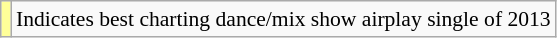<table class="wikitable" style="font-size:90%;">
<tr>
<td style="background-color:#FFFF99"></td>
<td>Indicates best charting dance/mix show airplay single of 2013</td>
</tr>
</table>
